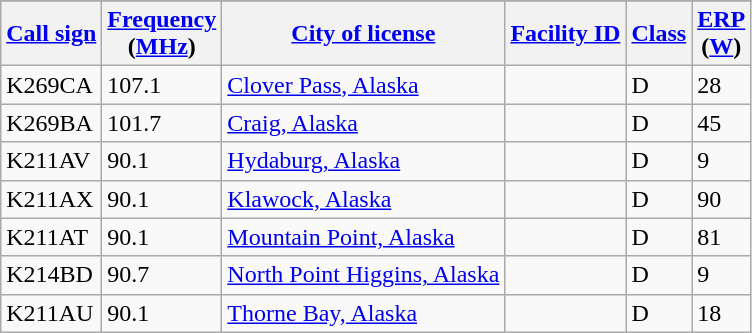<table class="wikitable sortable">
<tr>
</tr>
<tr>
<th><a href='#'>Call sign</a></th>
<th data-sort-type="number"><a href='#'>Frequency</a><br>(<a href='#'>MHz</a>)</th>
<th><a href='#'>City of license</a></th>
<th data-sort-type="number"><a href='#'>Facility ID</a></th>
<th><a href='#'>Class</a></th>
<th data-sort-type="number"><a href='#'>ERP</a><br>(<a href='#'>W</a>)</th>
</tr>
<tr>
<td>K269CA</td>
<td>107.1</td>
<td><a href='#'>Clover Pass, Alaska</a></td>
<td></td>
<td>D</td>
<td>28</td>
</tr>
<tr>
<td>K269BA</td>
<td>101.7</td>
<td><a href='#'>Craig, Alaska</a></td>
<td></td>
<td>D</td>
<td>45</td>
</tr>
<tr>
<td>K211AV</td>
<td>90.1</td>
<td><a href='#'>Hydaburg, Alaska</a></td>
<td></td>
<td>D</td>
<td>9</td>
</tr>
<tr>
<td>K211AX</td>
<td>90.1</td>
<td><a href='#'>Klawock, Alaska</a></td>
<td></td>
<td>D</td>
<td>90</td>
</tr>
<tr>
<td>K211AT</td>
<td>90.1</td>
<td><a href='#'>Mountain Point, Alaska</a></td>
<td></td>
<td>D</td>
<td>81</td>
</tr>
<tr>
<td>K214BD</td>
<td>90.7</td>
<td><a href='#'>North Point Higgins, Alaska</a></td>
<td></td>
<td>D</td>
<td>9</td>
</tr>
<tr>
<td>K211AU</td>
<td>90.1</td>
<td><a href='#'>Thorne Bay, Alaska</a></td>
<td></td>
<td>D</td>
<td>18</td>
</tr>
</table>
